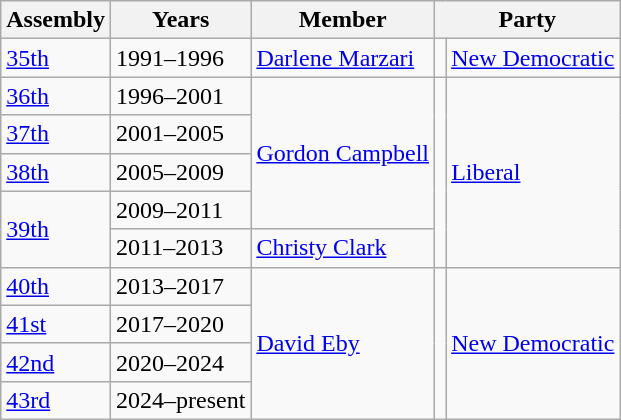<table class="wikitable">
<tr>
<th>Assembly</th>
<th>Years</th>
<th>Member</th>
<th colspan="2">Party</th>
</tr>
<tr>
<td><a href='#'>35th</a></td>
<td>1991–1996</td>
<td><a href='#'>Darlene Marzari</a></td>
<td></td>
<td><a href='#'>New Democratic</a></td>
</tr>
<tr>
<td><a href='#'>36th</a></td>
<td>1996–2001</td>
<td rowspan="4"><a href='#'>Gordon Campbell</a></td>
<td rowspan="5" ></td>
<td rowspan="5"><a href='#'>Liberal</a></td>
</tr>
<tr>
<td><a href='#'>37th</a></td>
<td>2001–2005</td>
</tr>
<tr>
<td><a href='#'>38th</a></td>
<td>2005–2009</td>
</tr>
<tr>
<td rowspan="2"><a href='#'>39th</a></td>
<td>2009–2011</td>
</tr>
<tr>
<td>2011–2013</td>
<td><a href='#'>Christy Clark</a></td>
</tr>
<tr>
<td><a href='#'>40th</a></td>
<td>2013–2017</td>
<td rowspan="4"><a href='#'>David Eby</a></td>
<td rowspan="4" ></td>
<td rowspan="4"><a href='#'>New Democratic</a></td>
</tr>
<tr>
<td><a href='#'>41st</a></td>
<td>2017–2020</td>
</tr>
<tr>
<td><a href='#'>42nd</a></td>
<td>2020–2024</td>
</tr>
<tr>
<td><a href='#'>43rd</a></td>
<td>2024–present</td>
</tr>
</table>
